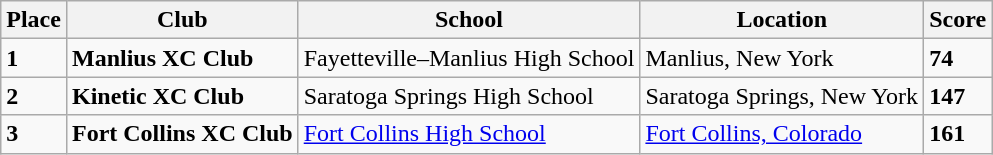<table class="wikitable">
<tr>
<th>Place</th>
<th>Club</th>
<th>School</th>
<th>Location</th>
<th>Score</th>
</tr>
<tr>
<td><strong>1</strong></td>
<td><strong>Manlius XC Club</strong></td>
<td>Fayetteville–Manlius High School</td>
<td>Manlius, New York</td>
<td><strong>74</strong></td>
</tr>
<tr>
<td><strong>2</strong></td>
<td><strong>Kinetic XC Club</strong></td>
<td>Saratoga Springs High School</td>
<td>Saratoga Springs, New York</td>
<td><strong>147</strong></td>
</tr>
<tr>
<td><strong>3</strong></td>
<td><strong>Fort Collins XC Club</strong></td>
<td><a href='#'>Fort Collins High School</a></td>
<td><a href='#'>Fort Collins, Colorado</a></td>
<td><strong>161</strong></td>
</tr>
</table>
